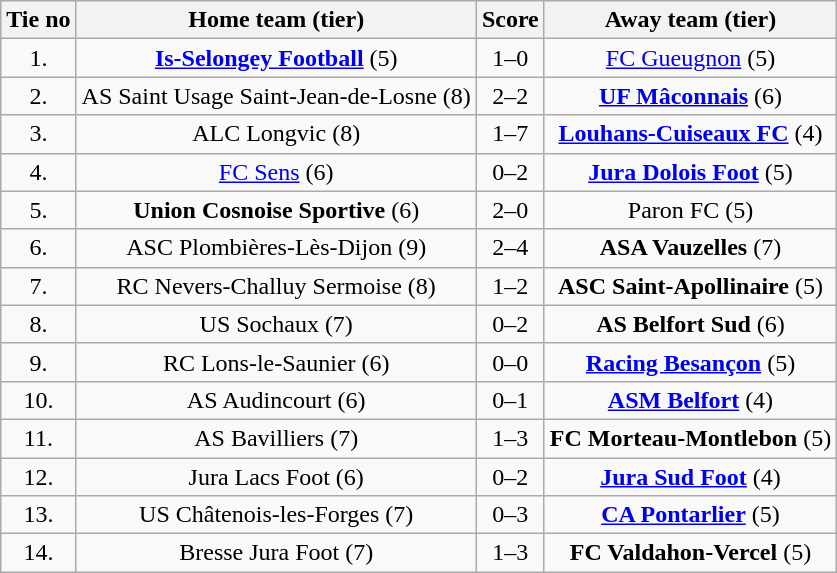<table class="wikitable" style="text-align: center">
<tr>
<th>Tie no</th>
<th>Home team (tier)</th>
<th>Score</th>
<th>Away team (tier)</th>
</tr>
<tr>
<td>1.</td>
<td><strong><a href='#'>Is-Selongey Football</a></strong> (5)</td>
<td>1–0</td>
<td><a href='#'>FC Gueugnon</a> (5)</td>
</tr>
<tr>
<td>2.</td>
<td>AS Saint Usage Saint-Jean-de-Losne (8)</td>
<td>2–2 </td>
<td><strong><a href='#'>UF Mâconnais</a></strong> (6)</td>
</tr>
<tr>
<td>3.</td>
<td>ALC Longvic (8)</td>
<td>1–7</td>
<td><strong><a href='#'>Louhans-Cuiseaux FC</a></strong> (4)</td>
</tr>
<tr>
<td>4.</td>
<td><a href='#'>FC Sens</a> (6)</td>
<td>0–2</td>
<td><strong><a href='#'>Jura Dolois Foot</a></strong> (5)</td>
</tr>
<tr>
<td>5.</td>
<td><strong>Union Cosnoise Sportive</strong> (6)</td>
<td>2–0</td>
<td>Paron FC (5)</td>
</tr>
<tr>
<td>6.</td>
<td>ASC Plombières-Lès-Dijon (9)</td>
<td>2–4</td>
<td><strong>ASA Vauzelles</strong> (7)</td>
</tr>
<tr>
<td>7.</td>
<td>RC Nevers-Challuy Sermoise (8)</td>
<td>1–2</td>
<td><strong>ASC Saint-Apollinaire</strong> (5)</td>
</tr>
<tr>
<td>8.</td>
<td>US Sochaux (7)</td>
<td>0–2</td>
<td><strong>AS Belfort Sud</strong> (6)</td>
</tr>
<tr>
<td>9.</td>
<td>RC Lons-le-Saunier (6)</td>
<td>0–0 </td>
<td><strong><a href='#'>Racing Besançon</a></strong> (5)</td>
</tr>
<tr>
<td>10.</td>
<td>AS Audincourt (6)</td>
<td>0–1</td>
<td><strong><a href='#'>ASM Belfort</a></strong> (4)</td>
</tr>
<tr>
<td>11.</td>
<td>AS Bavilliers (7)</td>
<td>1–3</td>
<td><strong>FC Morteau-Montlebon</strong> (5)</td>
</tr>
<tr>
<td>12.</td>
<td>Jura Lacs Foot (6)</td>
<td>0–2</td>
<td><strong><a href='#'>Jura Sud Foot</a></strong> (4)</td>
</tr>
<tr>
<td>13.</td>
<td>US Châtenois-les-Forges (7)</td>
<td>0–3</td>
<td><strong><a href='#'>CA Pontarlier</a></strong> (5)</td>
</tr>
<tr>
<td>14.</td>
<td>Bresse Jura Foot (7)</td>
<td>1–3</td>
<td><strong>FC Valdahon-Vercel</strong> (5)</td>
</tr>
</table>
